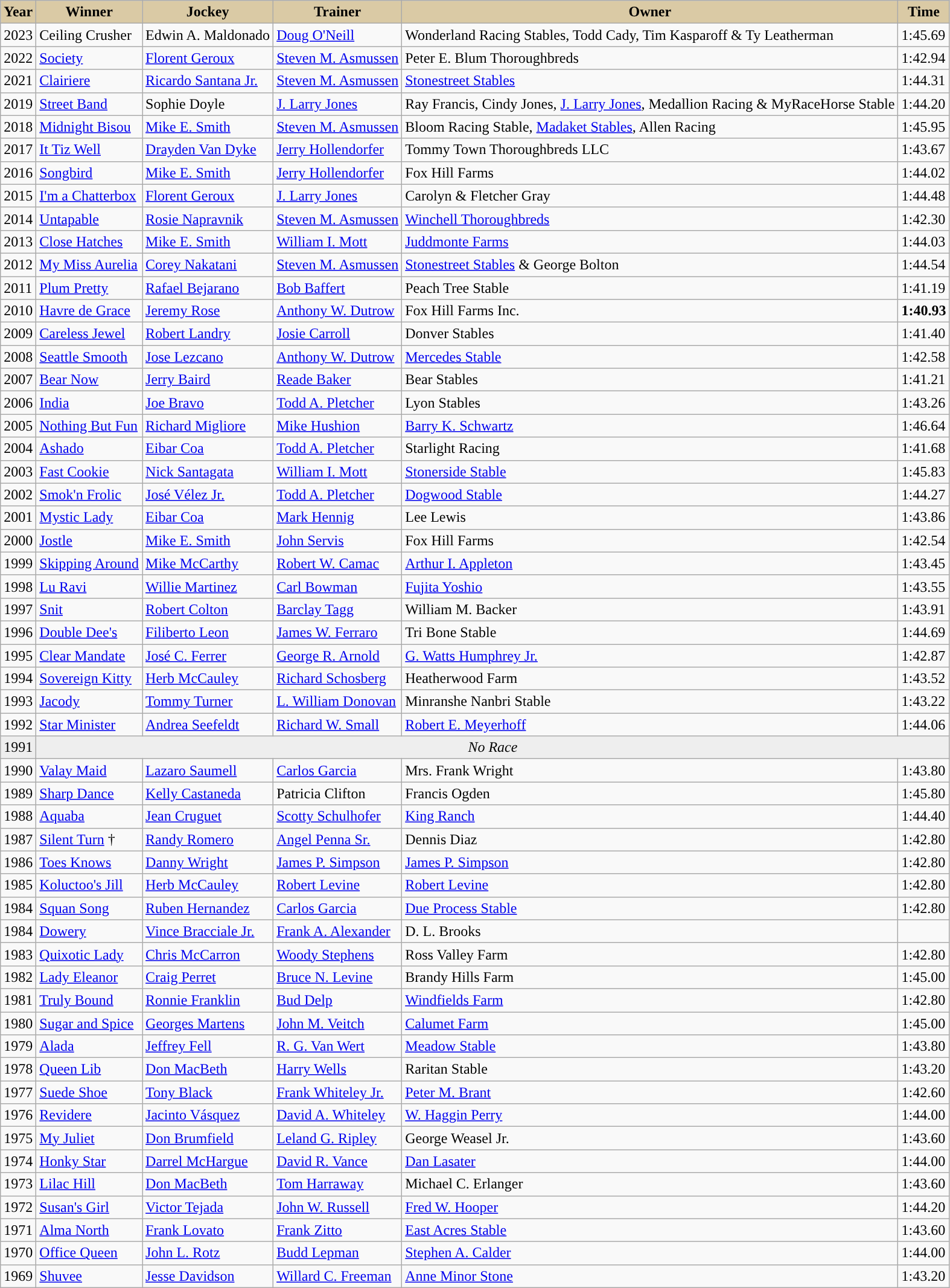<table class="wikitable sortable">
<tr>
<th style="background-color:#DACAA5">Year</th>
<th style="background-color:#DACAA5">Winner</th>
<th style="background-color:#DACAA5">Jockey</th>
<th style="background-color:#DACAA5">Trainer</th>
<th style="background-color:#DACAA5">Owner</th>
<th style="background-color:#DACAA5">Time</th>
</tr>
<tr>
<td>2023</td>
<td>Ceiling Crusher</td>
<td>Edwin A. Maldonado</td>
<td><a href='#'>Doug O'Neill</a></td>
<td>Wonderland Racing Stables, Todd Cady, Tim Kasparoff & Ty Leatherman</td>
<td>1:45.69</td>
</tr>
<tr>
<td>2022</td>
<td><a href='#'>Society</a></td>
<td><a href='#'>Florent Geroux</a></td>
<td><a href='#'>Steven M. Asmussen</a></td>
<td>Peter E. Blum Thoroughbreds</td>
<td>1:42.94</td>
</tr>
<tr>
<td>2021</td>
<td><a href='#'>Clairiere</a></td>
<td><a href='#'>Ricardo Santana Jr.</a></td>
<td><a href='#'>Steven M. Asmussen</a></td>
<td><a href='#'>Stonestreet Stables</a></td>
<td>1:44.31</td>
</tr>
<tr>
<td>2019</td>
<td><a href='#'>Street Band</a></td>
<td>Sophie Doyle</td>
<td><a href='#'>J. Larry Jones</a></td>
<td>Ray Francis, Cindy Jones, <a href='#'>J. Larry Jones</a>, Medallion Racing & MyRaceHorse Stable</td>
<td>1:44.20</td>
</tr>
<tr>
<td>2018</td>
<td><a href='#'>Midnight Bisou</a></td>
<td><a href='#'>Mike E. Smith</a></td>
<td><a href='#'>Steven M. Asmussen</a></td>
<td>Bloom Racing Stable, <a href='#'>Madaket Stables</a>, Allen Racing</td>
<td>1:45.95</td>
</tr>
<tr>
<td>2017</td>
<td><a href='#'>It Tiz Well</a></td>
<td><a href='#'>Drayden Van Dyke</a></td>
<td><a href='#'>Jerry Hollendorfer</a></td>
<td>Tommy Town Thoroughbreds LLC</td>
<td>1:43.67</td>
</tr>
<tr>
<td>2016</td>
<td><a href='#'>Songbird</a></td>
<td><a href='#'>Mike E. Smith</a></td>
<td><a href='#'>Jerry Hollendorfer</a></td>
<td>Fox Hill Farms</td>
<td>1:44.02</td>
</tr>
<tr>
<td>2015</td>
<td><a href='#'>I'm a Chatterbox</a></td>
<td><a href='#'>Florent Geroux</a></td>
<td><a href='#'>J. Larry Jones</a></td>
<td>Carolyn & Fletcher Gray</td>
<td>1:44.48</td>
</tr>
<tr>
<td>2014</td>
<td><a href='#'>Untapable</a></td>
<td><a href='#'>Rosie Napravnik</a></td>
<td><a href='#'>Steven M. Asmussen</a></td>
<td><a href='#'>Winchell Thoroughbreds</a></td>
<td>1:42.30</td>
</tr>
<tr>
<td>2013</td>
<td><a href='#'>Close Hatches</a></td>
<td><a href='#'>Mike E. Smith</a></td>
<td><a href='#'>William I. Mott</a></td>
<td><a href='#'>Juddmonte Farms</a></td>
<td>1:44.03</td>
</tr>
<tr>
<td>2012</td>
<td><a href='#'>My Miss Aurelia</a></td>
<td><a href='#'>Corey Nakatani</a></td>
<td><a href='#'>Steven M. Asmussen</a></td>
<td><a href='#'>Stonestreet Stables</a> & George Bolton</td>
<td>1:44.54</td>
</tr>
<tr>
<td>2011</td>
<td><a href='#'>Plum Pretty</a></td>
<td><a href='#'>Rafael Bejarano</a></td>
<td><a href='#'>Bob Baffert</a></td>
<td>Peach Tree Stable</td>
<td>1:41.19</td>
</tr>
<tr>
<td>2010</td>
<td><a href='#'>Havre de Grace</a></td>
<td><a href='#'>Jeremy Rose</a></td>
<td><a href='#'>Anthony W. Dutrow</a></td>
<td>Fox Hill Farms Inc.</td>
<td><strong>1:40.93</strong></td>
</tr>
<tr>
<td>2009</td>
<td><a href='#'>Careless Jewel</a></td>
<td><a href='#'>Robert Landry</a></td>
<td><a href='#'>Josie Carroll</a></td>
<td>Donver Stables</td>
<td>1:41.40</td>
</tr>
<tr>
<td>2008</td>
<td><a href='#'>Seattle Smooth</a></td>
<td><a href='#'>Jose Lezcano</a></td>
<td><a href='#'>Anthony W. Dutrow</a></td>
<td><a href='#'>Mercedes Stable</a></td>
<td>1:42.58</td>
</tr>
<tr>
<td>2007</td>
<td><a href='#'>Bear Now</a></td>
<td><a href='#'>Jerry Baird</a></td>
<td><a href='#'>Reade Baker</a></td>
<td>Bear Stables</td>
<td>1:41.21</td>
</tr>
<tr>
<td>2006</td>
<td><a href='#'>India</a></td>
<td><a href='#'>Joe Bravo</a></td>
<td><a href='#'>Todd A. Pletcher</a></td>
<td>Lyon Stables</td>
<td>1:43.26</td>
</tr>
<tr>
<td>2005</td>
<td><a href='#'>Nothing But Fun</a></td>
<td><a href='#'>Richard Migliore</a></td>
<td><a href='#'>Mike Hushion</a></td>
<td><a href='#'>Barry K. Schwartz</a></td>
<td>1:46.64</td>
</tr>
<tr>
<td>2004</td>
<td><a href='#'>Ashado</a></td>
<td><a href='#'>Eibar Coa</a></td>
<td><a href='#'>Todd A. Pletcher</a></td>
<td>Starlight Racing</td>
<td>1:41.68</td>
</tr>
<tr>
<td>2003</td>
<td><a href='#'>Fast Cookie</a></td>
<td><a href='#'>Nick Santagata</a></td>
<td><a href='#'>William I. Mott</a></td>
<td><a href='#'>Stonerside Stable</a></td>
<td>1:45.83</td>
</tr>
<tr>
<td>2002</td>
<td><a href='#'>Smok'n Frolic</a></td>
<td><a href='#'>José Vélez Jr.</a></td>
<td><a href='#'>Todd A. Pletcher</a></td>
<td><a href='#'>Dogwood Stable</a></td>
<td>1:44.27</td>
</tr>
<tr>
<td>2001</td>
<td><a href='#'>Mystic Lady</a></td>
<td><a href='#'>Eibar Coa</a></td>
<td><a href='#'>Mark Hennig</a></td>
<td>Lee Lewis</td>
<td>1:43.86</td>
</tr>
<tr>
<td>2000</td>
<td><a href='#'>Jostle</a></td>
<td><a href='#'>Mike E. Smith</a></td>
<td><a href='#'>John Servis</a></td>
<td>Fox Hill Farms</td>
<td>1:42.54</td>
</tr>
<tr>
<td>1999</td>
<td><a href='#'>Skipping Around</a></td>
<td><a href='#'>Mike McCarthy</a></td>
<td><a href='#'>Robert W. Camac</a></td>
<td><a href='#'>Arthur I. Appleton</a></td>
<td>1:43.45</td>
</tr>
<tr>
<td>1998</td>
<td><a href='#'>Lu Ravi</a></td>
<td><a href='#'>Willie Martinez</a></td>
<td><a href='#'>Carl Bowman</a></td>
<td><a href='#'>Fujita Yoshio</a></td>
<td>1:43.55</td>
</tr>
<tr>
<td>1997</td>
<td><a href='#'>Snit</a></td>
<td><a href='#'>Robert Colton</a></td>
<td><a href='#'>Barclay Tagg</a></td>
<td>William M. Backer</td>
<td>1:43.91</td>
</tr>
<tr>
<td>1996</td>
<td><a href='#'>Double Dee's</a></td>
<td><a href='#'>Filiberto Leon</a></td>
<td><a href='#'>James W. Ferraro</a></td>
<td>Tri Bone Stable</td>
<td>1:44.69</td>
</tr>
<tr>
<td>1995</td>
<td><a href='#'>Clear Mandate</a></td>
<td><a href='#'>José C. Ferrer</a></td>
<td><a href='#'>George R. Arnold</a></td>
<td><a href='#'>G. Watts Humphrey Jr.</a></td>
<td>1:42.87</td>
</tr>
<tr>
<td>1994</td>
<td><a href='#'>Sovereign Kitty</a></td>
<td><a href='#'>Herb McCauley</a></td>
<td><a href='#'>Richard Schosberg</a></td>
<td>Heatherwood Farm</td>
<td>1:43.52</td>
</tr>
<tr>
<td>1993</td>
<td><a href='#'>Jacody</a></td>
<td><a href='#'>Tommy Turner</a></td>
<td><a href='#'>L. William Donovan</a></td>
<td>Minranshe Nanbri Stable</td>
<td>1:43.22</td>
</tr>
<tr>
<td>1992</td>
<td><a href='#'>Star Minister</a></td>
<td><a href='#'>Andrea Seefeldt</a></td>
<td><a href='#'>Richard W. Small</a></td>
<td><a href='#'>Robert E. Meyerhoff</a></td>
<td>1:44.06</td>
</tr>
<tr bgcolor="#eeeeee">
<td>1991</td>
<td colspan=5 style="text-align:center;"><em>No Race</em></td>
</tr>
<tr>
<td>1990</td>
<td><a href='#'>Valay Maid</a></td>
<td><a href='#'>Lazaro Saumell</a></td>
<td><a href='#'>Carlos Garcia</a></td>
<td>Mrs. Frank Wright</td>
<td>1:43.80</td>
</tr>
<tr>
<td>1989</td>
<td><a href='#'>Sharp Dance</a></td>
<td><a href='#'>Kelly Castaneda</a></td>
<td>Patricia Clifton</td>
<td>Francis Ogden</td>
<td>1:45.80</td>
</tr>
<tr>
<td>1988</td>
<td><a href='#'>Aquaba</a></td>
<td><a href='#'>Jean Cruguet</a></td>
<td><a href='#'>Scotty Schulhofer</a></td>
<td><a href='#'>King Ranch</a></td>
<td>1:44.40</td>
</tr>
<tr>
<td>1987</td>
<td><a href='#'>Silent Turn</a> †</td>
<td><a href='#'>Randy Romero</a></td>
<td><a href='#'>Angel Penna Sr.</a></td>
<td>Dennis Diaz</td>
<td>1:42.80</td>
</tr>
<tr>
<td>1986</td>
<td><a href='#'>Toes Knows</a></td>
<td><a href='#'>Danny Wright</a></td>
<td><a href='#'>James P. Simpson</a></td>
<td><a href='#'>James P. Simpson</a></td>
<td>1:42.80</td>
</tr>
<tr>
<td>1985</td>
<td><a href='#'>Koluctoo's Jill</a></td>
<td><a href='#'>Herb McCauley</a></td>
<td><a href='#'>Robert Levine</a></td>
<td><a href='#'>Robert Levine</a></td>
<td>1:42.80</td>
</tr>
<tr>
<td>1984</td>
<td><a href='#'>Squan Song</a></td>
<td><a href='#'>Ruben Hernandez</a></td>
<td><a href='#'>Carlos Garcia</a></td>
<td><a href='#'>Due Process Stable</a></td>
<td>1:42.80</td>
</tr>
<tr>
<td>1984</td>
<td><a href='#'>Dowery</a></td>
<td><a href='#'>Vince Bracciale Jr.</a></td>
<td><a href='#'>Frank A. Alexander</a></td>
<td>D. L. Brooks</td>
<td></td>
</tr>
<tr>
<td>1983</td>
<td><a href='#'>Quixotic Lady</a></td>
<td><a href='#'>Chris McCarron</a></td>
<td><a href='#'>Woody Stephens</a></td>
<td>Ross Valley Farm</td>
<td>1:42.80</td>
</tr>
<tr>
<td>1982</td>
<td><a href='#'>Lady Eleanor</a></td>
<td><a href='#'>Craig Perret</a></td>
<td><a href='#'>Bruce N. Levine</a></td>
<td>Brandy Hills Farm</td>
<td>1:45.00</td>
</tr>
<tr>
<td>1981</td>
<td><a href='#'>Truly Bound</a></td>
<td><a href='#'>Ronnie Franklin</a></td>
<td><a href='#'>Bud Delp</a></td>
<td><a href='#'>Windfields Farm</a></td>
<td>1:42.80</td>
</tr>
<tr>
<td>1980</td>
<td><a href='#'>Sugar and Spice</a></td>
<td><a href='#'>Georges Martens</a></td>
<td><a href='#'>John M. Veitch</a></td>
<td><a href='#'>Calumet Farm</a></td>
<td>1:45.00</td>
</tr>
<tr>
<td>1979</td>
<td><a href='#'>Alada</a></td>
<td><a href='#'>Jeffrey Fell</a></td>
<td><a href='#'>R. G. Van Wert</a></td>
<td><a href='#'>Meadow Stable</a></td>
<td>1:43.80</td>
</tr>
<tr>
<td>1978</td>
<td><a href='#'>Queen Lib</a></td>
<td><a href='#'>Don MacBeth</a></td>
<td><a href='#'>Harry Wells</a></td>
<td>Raritan Stable</td>
<td>1:43.20</td>
</tr>
<tr>
<td>1977</td>
<td><a href='#'>Suede Shoe</a></td>
<td><a href='#'>Tony Black</a></td>
<td><a href='#'>Frank Whiteley Jr.</a></td>
<td><a href='#'>Peter M. Brant</a></td>
<td>1:42.60</td>
</tr>
<tr>
<td>1976</td>
<td><a href='#'>Revidere</a></td>
<td><a href='#'>Jacinto Vásquez</a></td>
<td><a href='#'>David A. Whiteley</a></td>
<td><a href='#'>W. Haggin Perry</a></td>
<td>1:44.00</td>
</tr>
<tr>
<td>1975</td>
<td><a href='#'>My Juliet</a></td>
<td><a href='#'>Don Brumfield</a></td>
<td><a href='#'>Leland G. Ripley</a></td>
<td>George Weasel Jr.</td>
<td>1:43.60</td>
</tr>
<tr>
<td>1974</td>
<td><a href='#'>Honky Star</a></td>
<td><a href='#'>Darrel McHargue</a></td>
<td><a href='#'>David R. Vance</a></td>
<td><a href='#'>Dan Lasater</a></td>
<td>1:44.00</td>
</tr>
<tr>
<td>1973</td>
<td><a href='#'>Lilac Hill</a></td>
<td><a href='#'>Don MacBeth</a></td>
<td><a href='#'>Tom Harraway</a></td>
<td>Michael C. Erlanger</td>
<td>1:43.60</td>
</tr>
<tr>
<td>1972</td>
<td><a href='#'>Susan's Girl</a></td>
<td><a href='#'>Victor Tejada</a></td>
<td><a href='#'>John W. Russell</a></td>
<td><a href='#'>Fred W. Hooper</a></td>
<td>1:44.20</td>
</tr>
<tr>
<td>1971</td>
<td><a href='#'>Alma North</a></td>
<td><a href='#'>Frank Lovato</a></td>
<td><a href='#'>Frank Zitto</a></td>
<td><a href='#'>East Acres Stable</a></td>
<td>1:43.60</td>
</tr>
<tr>
<td>1970</td>
<td><a href='#'>Office Queen</a></td>
<td><a href='#'>John L. Rotz</a></td>
<td><a href='#'>Budd Lepman</a></td>
<td><a href='#'>Stephen A. Calder</a></td>
<td>1:44.00</td>
</tr>
<tr>
<td>1969</td>
<td><a href='#'>Shuvee</a></td>
<td><a href='#'>Jesse Davidson</a></td>
<td><a href='#'>Willard C. Freeman</a></td>
<td><a href='#'>Anne Minor Stone</a></td>
<td>1:43.20</td>
</tr>
</table>
